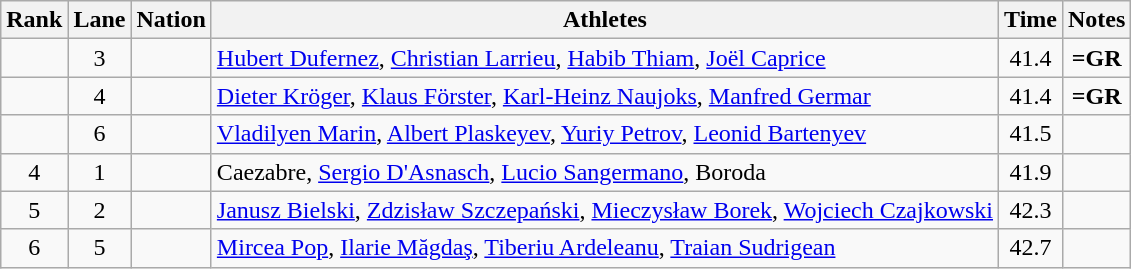<table class="wikitable sortable" style="text-align:center">
<tr>
<th>Rank</th>
<th>Lane</th>
<th>Nation</th>
<th>Athletes</th>
<th>Time</th>
<th>Notes</th>
</tr>
<tr>
<td></td>
<td>3</td>
<td align=left></td>
<td align=left><a href='#'>Hubert Dufernez</a>, <a href='#'>Christian Larrieu</a>, <a href='#'>Habib Thiam</a>, <a href='#'>Joël Caprice</a></td>
<td>41.4</td>
<td><strong>=GR</strong></td>
</tr>
<tr>
<td></td>
<td>4</td>
<td align=left></td>
<td align=left><a href='#'>Dieter Kröger</a>, <a href='#'>Klaus Förster</a>, <a href='#'>Karl-Heinz Naujoks</a>, <a href='#'>Manfred Germar</a></td>
<td>41.4</td>
<td><strong>=GR</strong></td>
</tr>
<tr>
<td></td>
<td>6</td>
<td align=left></td>
<td align=left><a href='#'>Vladilyen Marin</a>, <a href='#'>Albert Plaskeyev</a>, <a href='#'>Yuriy Petrov</a>, <a href='#'>Leonid Bartenyev</a></td>
<td>41.5</td>
<td></td>
</tr>
<tr>
<td>4</td>
<td>1</td>
<td align=left></td>
<td align=left>Caezabre, <a href='#'>Sergio D'Asnasch</a>, <a href='#'>Lucio Sangermano</a>, Boroda</td>
<td>41.9</td>
<td></td>
</tr>
<tr>
<td>5</td>
<td>2</td>
<td align=left></td>
<td align=left><a href='#'>Janusz Bielski</a>, <a href='#'>Zdzisław Szczepański</a>, <a href='#'>Mieczysław Borek</a>, <a href='#'>Wojciech Czajkowski</a></td>
<td>42.3</td>
<td></td>
</tr>
<tr>
<td>6</td>
<td>5</td>
<td align=left></td>
<td align=left><a href='#'>Mircea Pop</a>, <a href='#'>Ilarie Măgdaş</a>, <a href='#'>Tiberiu Ardeleanu</a>, <a href='#'>Traian Sudrigean</a></td>
<td>42.7</td>
<td></td>
</tr>
</table>
